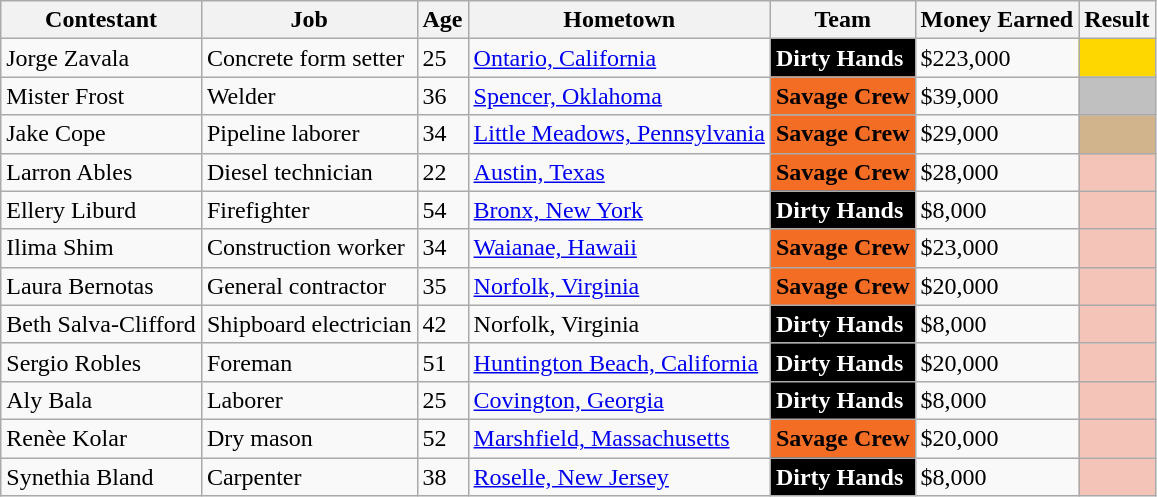<table class="wikitable sortable">
<tr>
<th>Contestant</th>
<th>Job</th>
<th>Age</th>
<th>Hometown</th>
<th>Team</th>
<th>Money Earned</th>
<th>Result</th>
</tr>
<tr>
<td>Jorge Zavala</td>
<td>Concrete form setter</td>
<td>25</td>
<td><a href='#'>Ontario, California</a></td>
<td style="background:#000000; color:#fff;"><strong>Dirty Hands</strong></td>
<td>$223,000</td>
<td style="background:gold; text'align:center;"></td>
</tr>
<tr>
<td>Mister Frost</td>
<td>Welder</td>
<td>36</td>
<td><a href='#'>Spencer, Oklahoma</a></td>
<td style="background:#F46D25; color:#000000;"><strong>Savage Crew</strong></td>
<td>$39,000</td>
<td style="background:silver; text'align:center;"></td>
</tr>
<tr>
<td>Jake Cope</td>
<td>Pipeline laborer</td>
<td>34</td>
<td><a href='#'>Little Meadows, Pennsylvania</a></td>
<td style="background:#F46D25; color:#000000;"><strong>Savage Crew</strong></td>
<td>$29,000</td>
<td style="background:tan; text'align:center;"></td>
</tr>
<tr>
<td>Larron Ables</td>
<td>Diesel technician</td>
<td>22</td>
<td><a href='#'>Austin, Texas</a></td>
<td style="background:#F46D25; color:#000000;"><strong>Savage Crew</strong></td>
<td>$28,000</td>
<td style="background:#f4c4b8; text'align:center;"></td>
</tr>
<tr>
<td>Ellery Liburd</td>
<td>Firefighter</td>
<td>54</td>
<td><a href='#'>Bronx, New York</a></td>
<td style="background:#000000; color:#fff;"><strong>Dirty Hands</strong></td>
<td>$8,000</td>
<td style="background:#f4c4b8; text'align:center;"></td>
</tr>
<tr>
<td>Ilima Shim</td>
<td>Construction worker</td>
<td>34</td>
<td><a href='#'>Waianae, Hawaii</a></td>
<td style="background:#F46D25; color:#000000;"><strong>Savage Crew</strong></td>
<td>$23,000</td>
<td style="background:#f4c4b8; text'align:center;"></td>
</tr>
<tr>
<td>Laura Bernotas</td>
<td>General contractor</td>
<td>35</td>
<td><a href='#'>Norfolk, Virginia</a></td>
<td style="background:#F46D25; color:#000000;"><strong>Savage Crew</strong></td>
<td>$20,000</td>
<td style="background:#f4c4b8; text'align:center;"></td>
</tr>
<tr>
<td>Beth Salva-Clifford</td>
<td>Shipboard electrician</td>
<td>42</td>
<td>Norfolk, Virginia</td>
<td style="background:#000000; color:#fff;"><strong>Dirty Hands</strong></td>
<td>$8,000</td>
<td style="background:#f4c4b8; text'align:center;"></td>
</tr>
<tr>
<td>Sergio Robles</td>
<td>Foreman</td>
<td>51</td>
<td><a href='#'>Huntington Beach, California</a></td>
<td style="background:#000000; color:#fff;"><strong>Dirty Hands</strong></td>
<td>$20,000</td>
<td style="background:#f4c4b8; text'align:center;"></td>
</tr>
<tr>
<td>Aly Bala</td>
<td>Laborer</td>
<td>25</td>
<td><a href='#'>Covington, Georgia</a></td>
<td style="background:#000000; color:#fff;"><strong>Dirty Hands</strong></td>
<td>$8,000</td>
<td style="background:#f4c4b8; text'align:center;"></td>
</tr>
<tr>
<td>Renèe Kolar</td>
<td>Dry mason</td>
<td>52</td>
<td><a href='#'>Marshfield, Massachusetts</a></td>
<td style="background:#F46D25; color:#000000;"><strong>Savage Crew</strong></td>
<td>$20,000</td>
<td style="background:#f4c4b8; text'align:center;"></td>
</tr>
<tr>
<td>Synethia Bland</td>
<td>Carpenter</td>
<td>38</td>
<td><a href='#'>Roselle, New Jersey</a></td>
<td style="background:#000000; color:#fff;"><strong>Dirty Hands</strong></td>
<td>$8,000</td>
<td style="background:#f4c4b8; text'align:center;"></td>
</tr>
</table>
